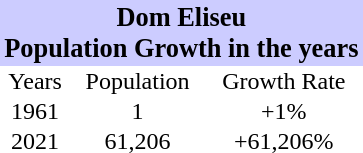<table class="mw-collapsible toccolours" cellpadding="1" cellspacing="0" style="float:right; margin:0 0 1em 1em; clear:right; text-align:center;">
<tr>
<th colspan="3" style="background-color:#ccf; background-color:#ccf; padding-right:3px; padding-left:3px; font-size:110%; text-align:center;">Dom Eliseu<br>Population Growth in the years </th>
</tr>
<tr>
<td>Years</td>
<td>Population</td>
<td>Growth Rate</td>
</tr>
<tr>
<td>1961</td>
<td>1</td>
<td>+1%</td>
</tr>
<tr>
<td>2021</td>
<td>61,206</td>
<td>+61,206%</td>
</tr>
</table>
